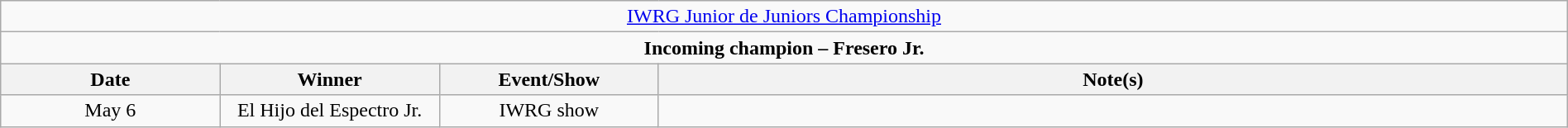<table class="wikitable" style="text-align:center; width:100%;">
<tr>
<td colspan="4" style="text-align: center;"><a href='#'>IWRG Junior de Juniors Championship</a></td>
</tr>
<tr>
<td colspan="4" style="text-align: center;"><strong>Incoming champion – Fresero Jr.</strong></td>
</tr>
<tr>
<th width=14%>Date</th>
<th width=14%>Winner</th>
<th width=14%>Event/Show</th>
<th width=58%>Note(s)</th>
</tr>
<tr>
<td>May 6</td>
<td>El Hijo del Espectro Jr.</td>
<td>IWRG show</td>
<td></td>
</tr>
</table>
